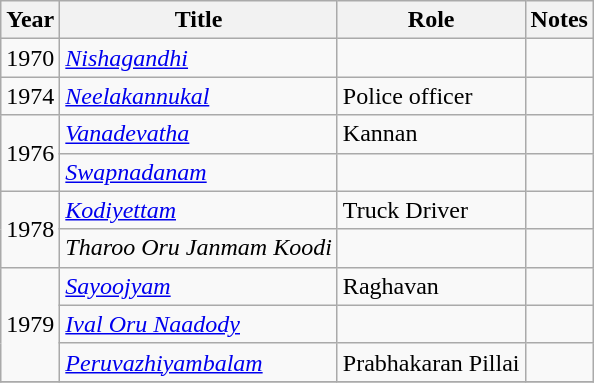<table class="wikitable sortable">
<tr>
<th>Year</th>
<th>Title</th>
<th>Role</th>
<th class="unsortable">Notes</th>
</tr>
<tr>
<td>1970</td>
<td><em><a href='#'>Nishagandhi</a></em></td>
<td></td>
<td></td>
</tr>
<tr>
<td>1974</td>
<td><em><a href='#'>Neelakannukal</a></em></td>
<td>Police officer</td>
<td></td>
</tr>
<tr>
<td rowspan=2>1976</td>
<td><em><a href='#'>Vanadevatha</a></em></td>
<td>Kannan</td>
<td></td>
</tr>
<tr>
<td><em><a href='#'>Swapnadanam</a></em></td>
<td></td>
<td></td>
</tr>
<tr>
<td rowspan=2>1978</td>
<td><em><a href='#'>Kodiyettam</a></em></td>
<td>Truck Driver</td>
<td></td>
</tr>
<tr>
<td><em>Tharoo Oru Janmam Koodi</em></td>
<td></td>
<td></td>
</tr>
<tr>
<td rowspan=3>1979</td>
<td><em><a href='#'>Sayoojyam</a></em></td>
<td>Raghavan</td>
<td></td>
</tr>
<tr>
<td><em><a href='#'>Ival Oru Naadody</a></em></td>
<td></td>
<td></td>
</tr>
<tr>
<td><em><a href='#'>Peruvazhiyambalam</a></em></td>
<td>Prabhakaran Pillai</td>
<td></td>
</tr>
<tr>
</tr>
</table>
